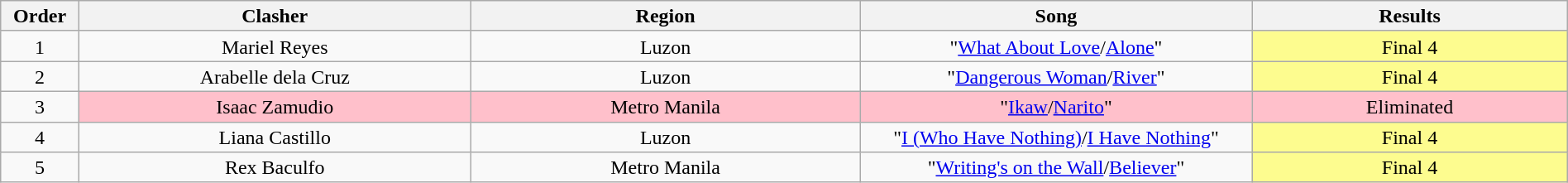<table class="wikitable" style="text-align:center; line-height:17px; width:100%;">
<tr>
<th width="5%">Order</th>
<th width="25%">Clasher</th>
<th>Region</th>
<th width="25%">Song</th>
<th>Results</th>
</tr>
<tr>
<td>1</td>
<td>Mariel Reyes</td>
<td>Luzon</td>
<td>"<a href='#'>What About Love</a>/<a href='#'>Alone</a>"</td>
<td style="background:#fdfc8f;">Final 4</td>
</tr>
<tr>
<td>2</td>
<td>Arabelle dela Cruz</td>
<td>Luzon</td>
<td>"<a href='#'>Dangerous Woman</a>/<a href='#'>River</a>"</td>
<td style="background:#fdfc8f;">Final 4</td>
</tr>
<tr>
<td>3</td>
<td style="background:pink;">Isaac Zamudio</td>
<td style="background:pink;">Metro Manila</td>
<td style="background:pink;">"<a href='#'>Ikaw</a>/<a href='#'>Narito</a>"</td>
<td style="background:pink;">Eliminated</td>
</tr>
<tr>
<td>4</td>
<td>Liana Castillo</td>
<td>Luzon</td>
<td>"<a href='#'>I (Who Have Nothing)</a>/<a href='#'>I Have Nothing</a>"</td>
<td style="background:#fdfc8f;">Final 4</td>
</tr>
<tr>
<td>5</td>
<td>Rex Baculfo</td>
<td>Metro Manila</td>
<td>"<a href='#'>Writing's on the Wall</a>/<a href='#'>Believer</a>"</td>
<td style="background:#fdfc8f;">Final 4</td>
</tr>
</table>
